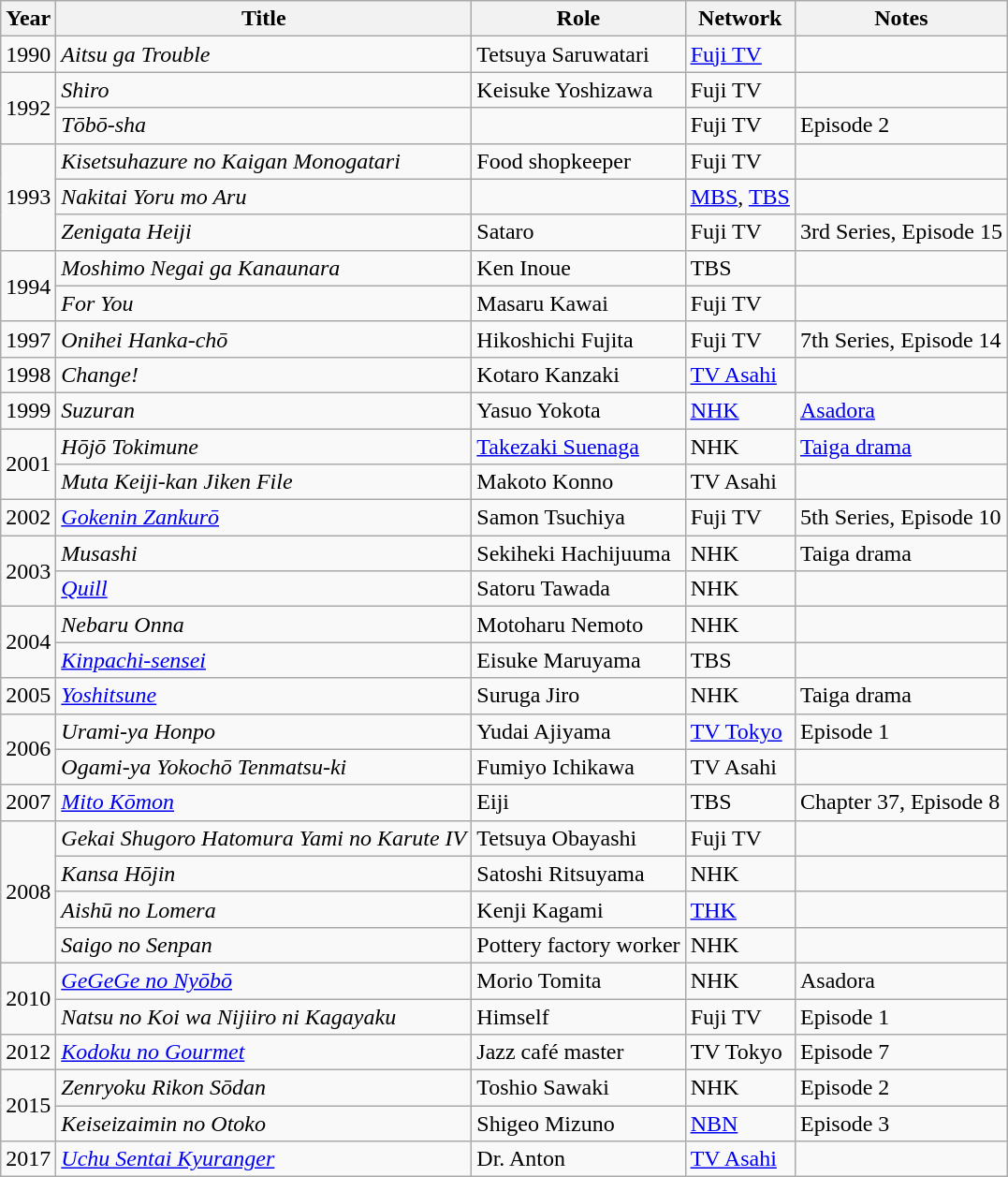<table class="wikitable">
<tr>
<th>Year</th>
<th>Title</th>
<th>Role</th>
<th>Network</th>
<th>Notes</th>
</tr>
<tr>
<td>1990</td>
<td><em>Aitsu ga Trouble</em></td>
<td>Tetsuya Saruwatari</td>
<td><a href='#'>Fuji TV</a></td>
<td></td>
</tr>
<tr>
<td rowspan="2">1992</td>
<td><em>Shiro</em></td>
<td>Keisuke Yoshizawa</td>
<td>Fuji TV</td>
<td></td>
</tr>
<tr>
<td><em>Tōbō-sha</em></td>
<td></td>
<td>Fuji TV</td>
<td>Episode 2</td>
</tr>
<tr>
<td rowspan="3">1993</td>
<td><em>Kisetsuhazure no Kaigan Monogatari</em></td>
<td>Food shopkeeper</td>
<td>Fuji TV</td>
<td></td>
</tr>
<tr>
<td><em>Nakitai Yoru mo Aru</em></td>
<td></td>
<td><a href='#'>MBS</a>, <a href='#'>TBS</a></td>
<td></td>
</tr>
<tr>
<td><em>Zenigata Heiji</em></td>
<td>Sataro</td>
<td>Fuji TV</td>
<td>3rd Series, Episode 15</td>
</tr>
<tr>
<td rowspan="2">1994</td>
<td><em>Moshimo Negai ga Kanaunara</em></td>
<td>Ken Inoue</td>
<td>TBS</td>
<td></td>
</tr>
<tr>
<td><em>For You</em></td>
<td>Masaru Kawai</td>
<td>Fuji TV</td>
<td></td>
</tr>
<tr>
<td>1997</td>
<td><em>Onihei Hanka-chō</em></td>
<td>Hikoshichi Fujita</td>
<td>Fuji TV</td>
<td>7th Series, Episode 14</td>
</tr>
<tr>
<td>1998</td>
<td><em>Change!</em></td>
<td>Kotaro Kanzaki</td>
<td><a href='#'>TV Asahi</a></td>
<td></td>
</tr>
<tr>
<td>1999</td>
<td><em>Suzuran</em></td>
<td>Yasuo Yokota</td>
<td><a href='#'>NHK</a></td>
<td><a href='#'>Asadora</a></td>
</tr>
<tr>
<td rowspan="2">2001</td>
<td><em>Hōjō Tokimune</em></td>
<td><a href='#'>Takezaki Suenaga</a></td>
<td>NHK</td>
<td><a href='#'>Taiga drama</a></td>
</tr>
<tr>
<td><em>Muta Keiji-kan Jiken File</em></td>
<td>Makoto Konno</td>
<td>TV Asahi</td>
<td></td>
</tr>
<tr>
<td>2002</td>
<td><em><a href='#'>Gokenin Zankurō</a></em></td>
<td>Samon Tsuchiya</td>
<td>Fuji TV</td>
<td>5th Series, Episode 10</td>
</tr>
<tr>
<td rowspan="2">2003</td>
<td><em>Musashi</em></td>
<td>Sekiheki Hachijuuma</td>
<td>NHK</td>
<td>Taiga drama</td>
</tr>
<tr>
<td><em><a href='#'>Quill</a></em></td>
<td>Satoru Tawada</td>
<td>NHK</td>
<td></td>
</tr>
<tr>
<td rowspan="2">2004</td>
<td><em>Nebaru Onna</em></td>
<td>Motoharu Nemoto</td>
<td>NHK</td>
<td></td>
</tr>
<tr>
<td><em><a href='#'>Kinpachi-sensei</a></em></td>
<td>Eisuke Maruyama</td>
<td>TBS</td>
<td></td>
</tr>
<tr>
<td>2005</td>
<td><em><a href='#'>Yoshitsune</a></em></td>
<td>Suruga Jiro</td>
<td>NHK</td>
<td>Taiga drama</td>
</tr>
<tr>
<td rowspan="2">2006</td>
<td><em>Urami-ya Honpo</em></td>
<td>Yudai Ajiyama</td>
<td><a href='#'>TV Tokyo</a></td>
<td>Episode 1</td>
</tr>
<tr>
<td><em>Ogami-ya Yokochō Tenmatsu-ki</em></td>
<td>Fumiyo Ichikawa</td>
<td>TV Asahi</td>
<td></td>
</tr>
<tr>
<td>2007</td>
<td><em><a href='#'>Mito Kōmon</a></em></td>
<td>Eiji</td>
<td>TBS</td>
<td>Chapter 37, Episode 8</td>
</tr>
<tr>
<td rowspan="4">2008</td>
<td><em>Gekai Shugoro Hatomura Yami no Karute IV</em></td>
<td>Tetsuya Obayashi</td>
<td>Fuji TV</td>
<td></td>
</tr>
<tr>
<td><em>Kansa Hōjin</em></td>
<td>Satoshi Ritsuyama</td>
<td>NHK</td>
<td></td>
</tr>
<tr>
<td><em>Aishū no Lomera</em></td>
<td>Kenji Kagami</td>
<td><a href='#'>THK</a></td>
<td></td>
</tr>
<tr>
<td><em>Saigo no Senpan</em></td>
<td>Pottery factory worker</td>
<td>NHK</td>
<td></td>
</tr>
<tr>
<td rowspan="2">2010</td>
<td><em><a href='#'>GeGeGe no Nyōbō</a></em></td>
<td>Morio Tomita</td>
<td>NHK</td>
<td>Asadora</td>
</tr>
<tr>
<td><em>Natsu no Koi wa Nijiiro ni Kagayaku</em></td>
<td>Himself</td>
<td>Fuji TV</td>
<td>Episode 1</td>
</tr>
<tr>
<td>2012</td>
<td><em><a href='#'>Kodoku no Gourmet</a></em></td>
<td>Jazz café master</td>
<td>TV Tokyo</td>
<td>Episode 7</td>
</tr>
<tr>
<td rowspan="2">2015</td>
<td><em>Zenryoku Rikon Sōdan</em></td>
<td>Toshio Sawaki</td>
<td>NHK</td>
<td>Episode 2</td>
</tr>
<tr>
<td><em>Keiseizaimin no Otoko</em></td>
<td>Shigeo Mizuno</td>
<td><a href='#'>NBN</a></td>
<td>Episode 3</td>
</tr>
<tr>
<td>2017</td>
<td><em><a href='#'>Uchu Sentai Kyuranger</a></em></td>
<td>Dr. Anton</td>
<td><a href='#'>TV Asahi</a></td>
<td></td>
</tr>
</table>
